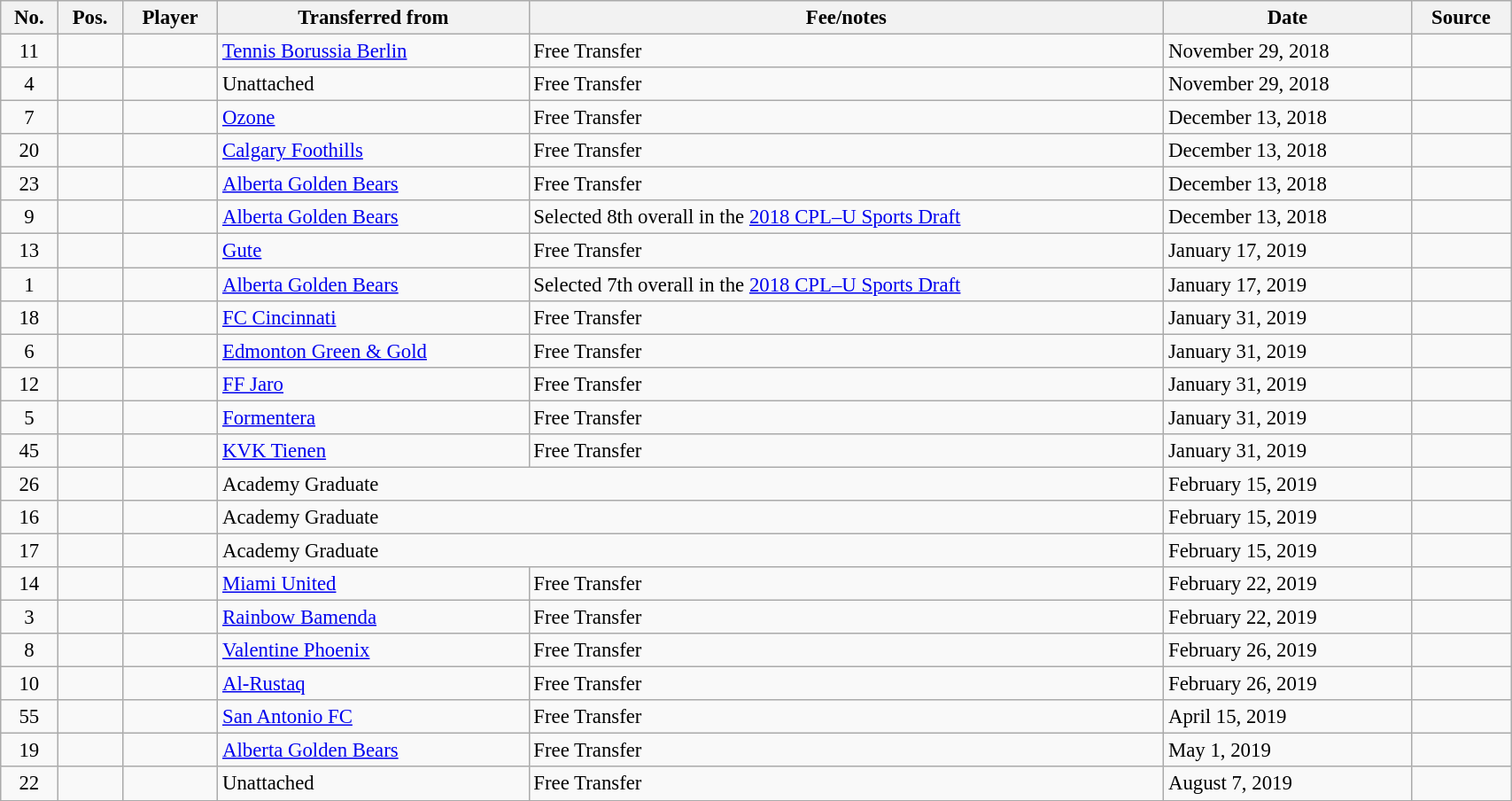<table class="wikitable sortable" style="width:90%; font-size:95%;">
<tr>
<th>No.</th>
<th>Pos.</th>
<th>Player</th>
<th>Transferred from</th>
<th>Fee/notes</th>
<th>Date</th>
<th>Source</th>
</tr>
<tr>
<td align=center>11</td>
<td align=center></td>
<td></td>
<td> <a href='#'>Tennis Borussia Berlin</a></td>
<td>Free Transfer</td>
<td>November 29, 2018</td>
<td></td>
</tr>
<tr>
<td align=center>4</td>
<td align=center></td>
<td></td>
<td>Unattached</td>
<td>Free Transfer</td>
<td>November 29, 2018</td>
<td></td>
</tr>
<tr>
<td align=center>7</td>
<td align=center></td>
<td></td>
<td> <a href='#'>Ozone</a></td>
<td>Free Transfer</td>
<td>December 13, 2018</td>
<td></td>
</tr>
<tr>
<td align=center>20</td>
<td align=center></td>
<td></td>
<td> <a href='#'>Calgary Foothills</a></td>
<td>Free Transfer</td>
<td>December 13, 2018</td>
<td></td>
</tr>
<tr>
<td align=center>23</td>
<td align=center></td>
<td></td>
<td> <a href='#'>Alberta Golden Bears</a></td>
<td>Free Transfer</td>
<td>December 13, 2018</td>
<td></td>
</tr>
<tr>
<td align=center>9</td>
<td align=center></td>
<td></td>
<td> <a href='#'>Alberta Golden Bears</a></td>
<td>Selected 8th overall in the <a href='#'>2018 CPL–U Sports Draft</a></td>
<td>December 13, 2018</td>
<td></td>
</tr>
<tr>
<td align=center>13</td>
<td align=center></td>
<td></td>
<td> <a href='#'>Gute</a></td>
<td>Free Transfer</td>
<td>January 17, 2019</td>
<td></td>
</tr>
<tr>
<td align=center>1</td>
<td align=center></td>
<td></td>
<td> <a href='#'>Alberta Golden Bears</a></td>
<td>Selected 7th overall in the <a href='#'>2018 CPL–U Sports Draft</a></td>
<td>January 17, 2019</td>
<td></td>
</tr>
<tr>
<td align=center>18</td>
<td align=center></td>
<td></td>
<td> <a href='#'>FC Cincinnati</a></td>
<td>Free Transfer</td>
<td>January 31, 2019</td>
<td></td>
</tr>
<tr>
<td align=center>6</td>
<td align=center></td>
<td></td>
<td> <a href='#'>Edmonton Green & Gold</a></td>
<td>Free Transfer</td>
<td>January 31, 2019</td>
<td></td>
</tr>
<tr>
<td align=center>12</td>
<td align=center></td>
<td></td>
<td> <a href='#'>FF Jaro</a></td>
<td>Free Transfer</td>
<td>January 31, 2019</td>
<td></td>
</tr>
<tr>
<td align=center>5</td>
<td align=center></td>
<td></td>
<td> <a href='#'>Formentera</a></td>
<td>Free Transfer</td>
<td>January 31, 2019</td>
<td></td>
</tr>
<tr>
<td align=center>45</td>
<td align=center></td>
<td></td>
<td> <a href='#'>KVK Tienen</a></td>
<td>Free Transfer</td>
<td>January 31, 2019</td>
<td></td>
</tr>
<tr>
<td align=center>26</td>
<td align=center></td>
<td></td>
<td colspan="2">Academy Graduate</td>
<td>February 15, 2019</td>
<td></td>
</tr>
<tr>
<td align=center>16</td>
<td align=center></td>
<td></td>
<td colspan="2">Academy Graduate</td>
<td>February 15, 2019</td>
<td></td>
</tr>
<tr>
<td align=center>17</td>
<td align=center></td>
<td></td>
<td colspan="2">Academy Graduate</td>
<td>February 15, 2019</td>
<td></td>
</tr>
<tr>
<td align=center>14</td>
<td align=center></td>
<td></td>
<td> <a href='#'>Miami United</a></td>
<td>Free Transfer</td>
<td>February 22, 2019</td>
<td></td>
</tr>
<tr>
<td align=center>3</td>
<td align=center></td>
<td></td>
<td> <a href='#'>Rainbow Bamenda</a></td>
<td>Free Transfer</td>
<td>February 22, 2019</td>
<td></td>
</tr>
<tr>
<td align=center>8</td>
<td align=center></td>
<td></td>
<td> <a href='#'>Valentine Phoenix</a></td>
<td>Free Transfer</td>
<td>February 26, 2019</td>
<td></td>
</tr>
<tr>
<td align=center>10</td>
<td align=center></td>
<td></td>
<td> <a href='#'>Al-Rustaq</a></td>
<td>Free Transfer</td>
<td>February 26, 2019</td>
<td></td>
</tr>
<tr>
<td align=center>55</td>
<td align=center></td>
<td></td>
<td> <a href='#'>San Antonio FC</a></td>
<td>Free Transfer</td>
<td>April 15, 2019</td>
<td></td>
</tr>
<tr>
<td align=center>19</td>
<td align=center></td>
<td></td>
<td> <a href='#'>Alberta Golden Bears</a></td>
<td>Free Transfer</td>
<td>May 1, 2019</td>
<td></td>
</tr>
<tr>
<td align=center>22</td>
<td align=center></td>
<td></td>
<td>Unattached</td>
<td>Free Transfer</td>
<td>August 7, 2019</td>
<td></td>
</tr>
<tr>
</tr>
</table>
